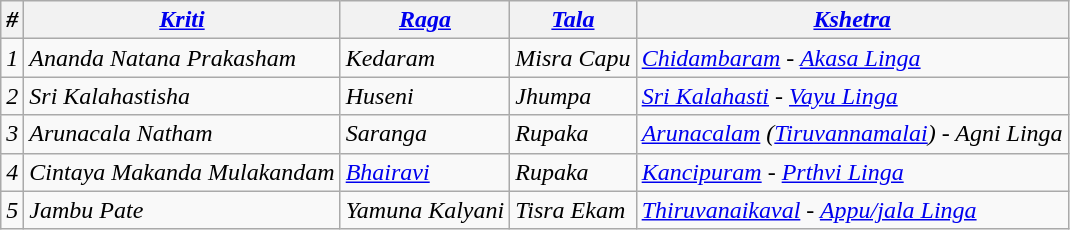<table class="wikitable">
<tr>
<th><em>#</em></th>
<th><em><a href='#'>Kriti</a></em></th>
<th><em><a href='#'>Raga</a></em></th>
<th><em><a href='#'>Tala</a></em></th>
<th><em><a href='#'>Kshetra</a></em></th>
</tr>
<tr>
<td><em>1</em></td>
<td><em>Ananda Natana Prakasham</em></td>
<td><em>Kedaram</em></td>
<td><em>Misra Capu</em></td>
<td><em><a href='#'>Chidambaram</a> - <a href='#'>Akasa Linga</a></em></td>
</tr>
<tr>
<td><em>2</em></td>
<td><em>Sri Kalahastisha</em></td>
<td><em>Huseni</em></td>
<td><em>Jhumpa</em></td>
<td><em><a href='#'>Sri Kalahasti</a> - <a href='#'>Vayu Linga</a></em></td>
</tr>
<tr>
<td><em>3</em></td>
<td><em>Arunacala Natham</em></td>
<td><em>Saranga</em></td>
<td><em>Rupaka</em></td>
<td><em><a href='#'>Arunacalam</a> (<a href='#'>Tiruvannamalai</a>) - Agni Linga</em></td>
</tr>
<tr>
<td><em>4</em></td>
<td><em>Cintaya Makanda Mulakandam</em></td>
<td><em><a href='#'>Bhairavi</a></em></td>
<td><em>Rupaka</em></td>
<td><em><a href='#'>Kancipuram</a> - <a href='#'>Prthvi Linga</a></em></td>
</tr>
<tr>
<td><em>5</em></td>
<td><em>Jambu Pate</em></td>
<td><em>Yamuna Kalyani</em></td>
<td><em>Tisra Ekam</em></td>
<td><em><a href='#'>Thiruvanaikaval</a> - <a href='#'>Appu/jala Linga</a></em></td>
</tr>
</table>
